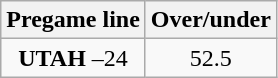<table class="wikitable">
<tr align="center">
<th style=>Pregame line</th>
<th style=>Over/under</th>
</tr>
<tr align="center">
<td><strong>UTAH</strong> –24</td>
<td>52.5</td>
</tr>
</table>
